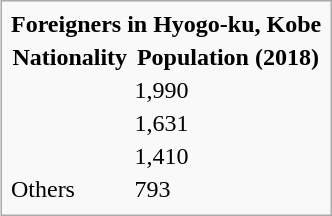<table class="infobox" style="float:right;">
<tr>
<td style="text-align:center;" colspan="2"><strong>Foreigners in Hyogo-ku, Kobe</strong></td>
</tr>
<tr>
<th>Nationality</th>
<th>Population (2018)</th>
</tr>
<tr>
<td></td>
<td>1,990</td>
</tr>
<tr>
<td></td>
<td>1,631</td>
</tr>
<tr>
<td></td>
<td>1,410</td>
</tr>
<tr>
<td>Others</td>
<td>793</td>
</tr>
<tr>
</tr>
</table>
